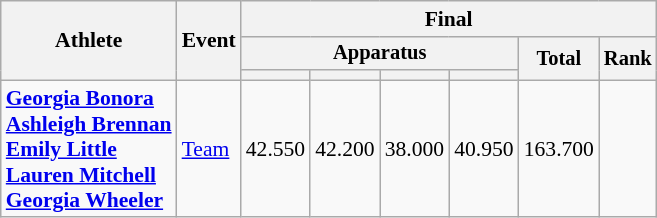<table class=wikitable style=font-size:90%;text-align:center>
<tr>
<th rowspan=3>Athlete</th>
<th rowspan=3>Event</th>
<th colspan=6>Final</th>
</tr>
<tr style=font-size:95%>
<th colspan=4>Apparatus</th>
<th rowspan=2>Total</th>
<th rowspan=2>Rank</th>
</tr>
<tr style=font-size:95%>
<th></th>
<th></th>
<th></th>
<th></th>
</tr>
<tr align=center>
<td align=left><strong><a href='#'>Georgia Bonora</a><br><a href='#'>Ashleigh Brennan</a><br><a href='#'>Emily Little</a><br><a href='#'>Lauren Mitchell</a><br><a href='#'>Georgia Wheeler</a></strong></td>
<td align=left><a href='#'>Team</a></td>
<td>42.550</td>
<td>42.200</td>
<td>38.000</td>
<td>40.950</td>
<td>163.700</td>
<td></td>
</tr>
</table>
